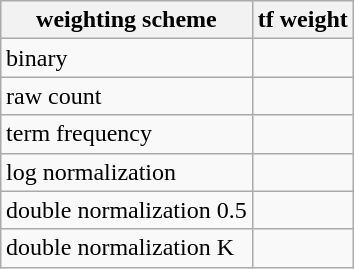<table class="wikitable" style="float: right; margin-left: 1.5em; margin-right: 0; margin-top: 0;">
<tr>
<th>weighting scheme</th>
<th>tf weight</th>
</tr>
<tr>
<td>binary</td>
<td></td>
</tr>
<tr>
<td>raw count</td>
<td></td>
</tr>
<tr>
<td>term frequency</td>
<td></td>
</tr>
<tr>
<td>log normalization</td>
<td></td>
</tr>
<tr>
<td>double normalization 0.5</td>
<td></td>
</tr>
<tr>
<td>double normalization K</td>
<td></td>
</tr>
</table>
